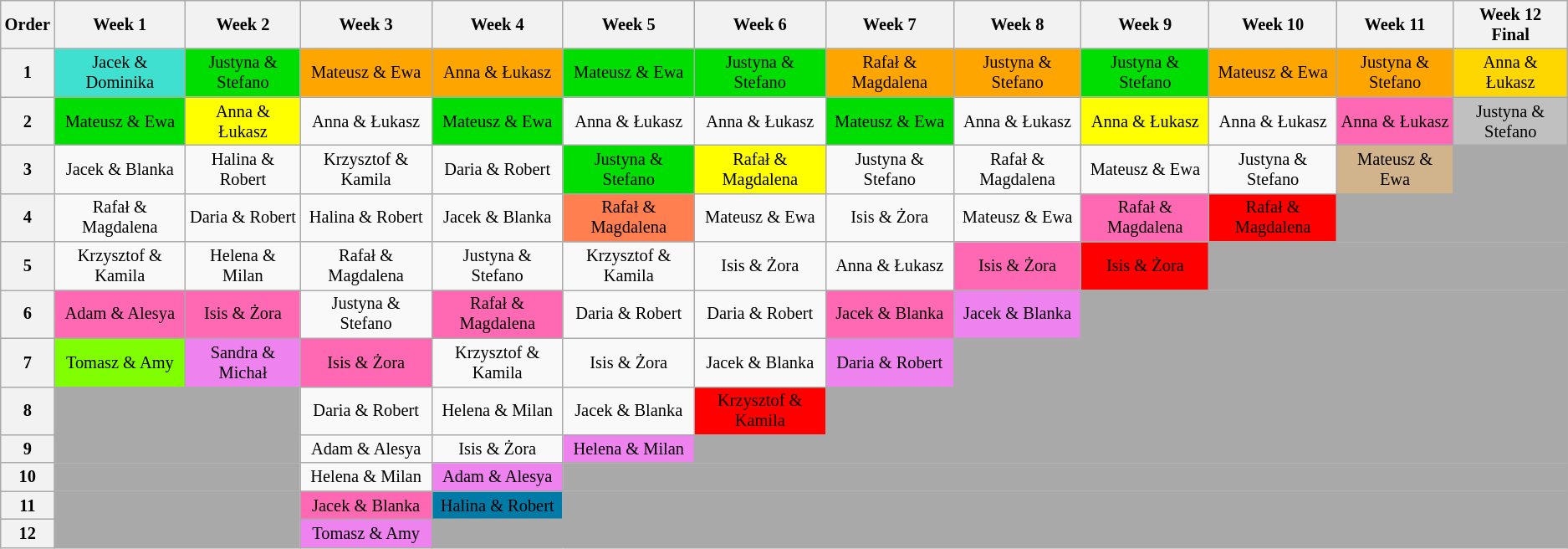<table class="wikitable" style="font-size:85%; text-align:center">
<tr>
<th>Order</th>
<th>Week 1</th>
<th>Week 2</th>
<th>Week 3</th>
<th>Week 4</th>
<th>Week 5</th>
<th>Week 6</th>
<th>Week 7</th>
<th>Week 8</th>
<th>Week 9</th>
<th>Week 10</th>
<th>Week 11</th>
<th>Week 12<br>Final</th>
</tr>
<tr>
<th>1</th>
<td style="background:turquoise;">Jacek & Dominika</td>
<td style="background:#00DD00;">Justyna & Stefano</td>
<td style="background:orange;">Mateusz & Ewa</td>
<td style="background:orange;">Anna & Łukasz</td>
<td style="background:#00DD00;">Mateusz & Ewa</td>
<td style="background:#00DD00;">Justyna & Stefano</td>
<td style="background:orange;">Rafał & Magdalena</td>
<td style="background:orange;">Justyna & Stefano</td>
<td style="background:#00DD00;">Justyna & Stefano</td>
<td style="background:orange;">Mateusz & Ewa</td>
<td style="background:orange;">Justyna & Stefano</td>
<td style="background:gold;">Anna & Łukasz</td>
</tr>
<tr>
<th>2</th>
<td style="background:#00DD00;">Mateusz & Ewa</td>
<td style="background:yellow;">Anna & Łukasz</td>
<td>Anna & Łukasz</td>
<td style="background:#00DD00;">Mateusz & Ewa</td>
<td>Anna & Łukasz</td>
<td>Anna & Łukasz</td>
<td style="background:#00DD00;">Mateusz & Ewa</td>
<td>Anna & Łukasz</td>
<td style="background:yellow;">Anna & Łukasz</td>
<td>Anna & Łukasz</td>
<td style="background:hotpink;">Anna & Łukasz</td>
<td style="background:silver;">Justyna & Stefano</td>
</tr>
<tr>
<th>3</th>
<td>Jacek & Blanka</td>
<td>Halina & Robert</td>
<td>Krzysztof & Kamila</td>
<td>Daria & Robert</td>
<td style="background:#00DD00;">Justyna & Stefano</td>
<td style="background:yellow;">Rafał & Magdalena</td>
<td>Justyna & Stefano</td>
<td>Rafał & Magdalena</td>
<td>Mateusz & Ewa</td>
<td>Justyna & Stefano</td>
<td style="background:tan;">Mateusz & Ewa</td>
<td style="background:darkgray" colspan=3></td>
</tr>
<tr>
<th>4</th>
<td>Rafał & Magdalena</td>
<td>Daria & Robert</td>
<td>Halina & Robert</td>
<td>Jacek & Blanka</td>
<td style="background:coral;">Rafał & Magdalena</td>
<td>Mateusz & Ewa</td>
<td>Isis & Żora</td>
<td>Mateusz & Ewa</td>
<td style="background:hotpink;">Rafał & Magdalena</td>
<td style="background:red;">Rafał & Magdalena</td>
<td style="background:darkgray" colspan=2></td>
</tr>
<tr>
<th>5</th>
<td>Krzysztof & Kamila</td>
<td>Helena & Milan</td>
<td>Rafał & Magdalena</td>
<td>Justyna & Stefano</td>
<td>Krzysztof & Kamila</td>
<td>Isis & Żora</td>
<td>Anna & Łukasz</td>
<td style="background:hotpink;">Isis & Żora</td>
<td style="background:red;">Isis & Żora</td>
<td style="background:darkgray" colspan=3></td>
</tr>
<tr>
<th>6</th>
<td style="background:hotpink;">Adam & Alesya</td>
<td style="background:hotpink;">Isis & Żora</td>
<td>Justyna & Stefano</td>
<td style="background:hotpink;">Rafał & Magdalena</td>
<td>Daria & Robert</td>
<td>Daria & Robert</td>
<td style="background:hotpink;">Jacek & Blanka</td>
<td style="background:violet;">Jacek & Blanka</td>
<td style="background:darkgray" colspan=4></td>
</tr>
<tr>
<th>7</th>
<td style="background:chartreuse;">Tomasz & Amy</td>
<td style="background:violet;">Sandra & Michał</td>
<td style="background:hotpink;">Isis & Żora</td>
<td>Krzysztof & Kamila</td>
<td>Isis & Żora</td>
<td>Jacek & Blanka</td>
<td style="background:violet;">Daria & Robert</td>
<td style="background:darkgray" colspan=5></td>
</tr>
<tr>
<th>8</th>
<td style="background:darkgray" colspan="2"></td>
<td>Daria & Robert</td>
<td>Helena & Milan</td>
<td>Jacek & Blanka</td>
<td style="background:red;">Krzysztof & Kamila</td>
<td style="background:darkgray" colspan="6"></td>
</tr>
<tr>
<th>9</th>
<td style="background:darkgray" colspan="2"></td>
<td>Adam & Alesya</td>
<td>Isis & Żora</td>
<td style="background:violet;">Helena & Milan</td>
<td style="background:darkgray" colspan="7"></td>
</tr>
<tr>
<th>10</th>
<td style="background:darkgray" colspan="2"></td>
<td>Helena & Milan</td>
<td style="background:violet;">Adam & Alesya</td>
<td style="background:darkgray" colspan="8"></td>
</tr>
<tr>
<th>11</th>
<td style="background:darkgray" colspan="2"></td>
<td style="background:hotpink;">Jacek & Blanka</td>
<td style="background:#007BA7;">Halina & Robert</td>
<td style="background:darkgray" colspan="9"></td>
</tr>
<tr>
<th>12</th>
<td style="background:darkgray" colspan="2"></td>
<td style="background:violet;">Tomasz & Amy</td>
<td style="background:darkgray" colspan="10"></td>
</tr>
</table>
